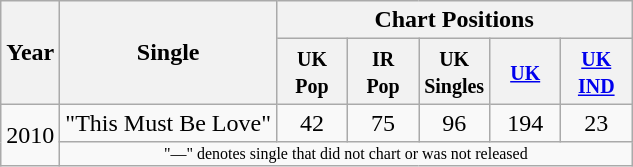<table class="wikitable" style=text-align:center;>
<tr>
<th rowspan=2>Year</th>
<th rowspan=2>Single</th>
<th colspan=5>Chart Positions</th>
</tr>
<tr>
<th width=40><small>UK<br>Pop<br></small> </th>
<th width=40><small>IR<br>Pop<br></small> </th>
<th width=40><small>UK<br>Singles<br></small> </th>
<th width=40><small><a href='#'>UK</a></small></th>
<th width=40><small><a href='#'>UK<br>IND</a></small></th>
</tr>
<tr>
<td rowspan=2>2010</td>
<td align=left>"This Must Be Love"</td>
<td style="text-align:center;">42</td>
<td style="text-align:center;">75</td>
<td style="text-align:center;">96</td>
<td style="text-align:center;">194</td>
<td style="text-align:center;">23</td>
</tr>
<tr>
<td colspan="6" style="font-size: 8pt">"—" denotes single that did not chart or was not released</td>
</tr>
</table>
